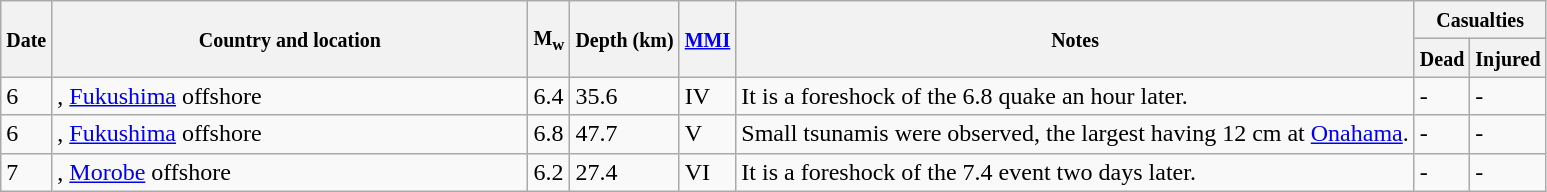<table class="wikitable sortable" style="border:1px black; margin-left:1em;">
<tr>
<th rowspan="2"><small>Date</small></th>
<th rowspan="2" style="width: 310px"><small>Country and location</small></th>
<th rowspan="2"><small>M<sub>w</sub></small></th>
<th rowspan="2"><small>Depth (km)</small></th>
<th rowspan="2"><small><a href='#'>MMI</a></small></th>
<th rowspan="2" class="unsortable"><small>Notes</small></th>
<th colspan="2"><small>Casualties</small></th>
</tr>
<tr>
<th><small>Dead</small></th>
<th><small>Injured</small></th>
</tr>
<tr>
<td>6</td>
<td>, <a href='#'>Fukushima</a> offshore</td>
<td>6.4</td>
<td>35.6</td>
<td>IV</td>
<td>It is a foreshock of the 6.8 quake an hour later.</td>
<td>-</td>
<td>-</td>
</tr>
<tr>
<td>6</td>
<td>, <a href='#'>Fukushima</a> offshore</td>
<td>6.8</td>
<td>47.7</td>
<td>V</td>
<td>Small tsunamis were observed, the largest having 12 cm at <a href='#'>Onahama</a>.</td>
<td>-</td>
<td>-</td>
</tr>
<tr>
<td>7</td>
<td>, <a href='#'>Morobe</a> offshore</td>
<td>6.2</td>
<td>27.4</td>
<td>VI</td>
<td>It is a foreshock of the 7.4 event two days later.</td>
<td>-</td>
<td>-</td>
</tr>
</table>
